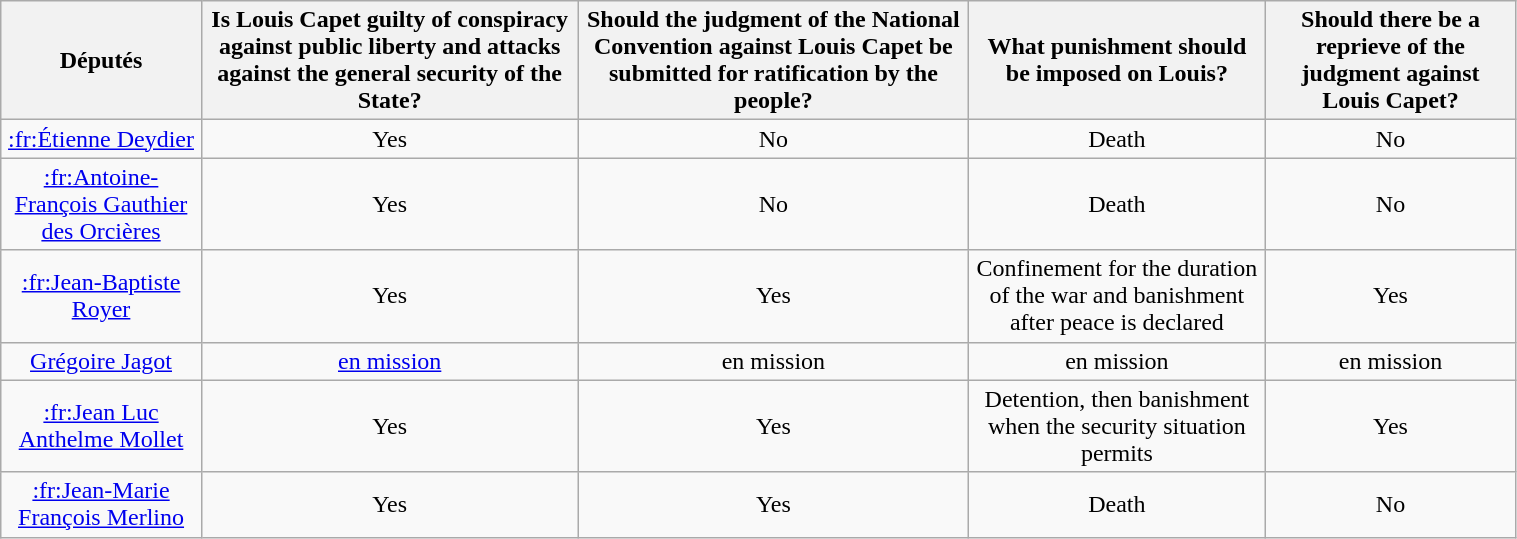<table class="wikitable sortable" style="text-align:center; width:80%;">
<tr>
<th scope=col>Députés</th>
<th scope=col>Is Louis Capet guilty of conspiracy against public liberty and attacks against the general security of the State?</th>
<th scope=col>Should the judgment of the National Convention against Louis Capet be submitted for ratification by the people?</th>
<th scope=col>What punishment should be imposed on Louis?</th>
<th scope=col>Should there be a reprieve of the judgment against Louis Capet?</th>
</tr>
<tr>
<td scope=row><a href='#'>:fr:Étienne Deydier</a></td>
<td>Yes</td>
<td>No</td>
<td>Death</td>
<td>No</td>
</tr>
<tr>
<td scope=row><a href='#'>:fr:Antoine-François Gauthier des Orcières</a></td>
<td>Yes</td>
<td>No</td>
<td>Death</td>
<td>No</td>
</tr>
<tr>
<td scope=row><a href='#'>:fr:Jean-Baptiste Royer</a></td>
<td>Yes</td>
<td>Yes</td>
<td>Confinement for the duration of the war and banishment after peace is declared</td>
<td>Yes</td>
</tr>
<tr>
<td scope=row><a href='#'>Grégoire Jagot</a></td>
<td><a href='#'>en mission</a></td>
<td>en mission</td>
<td>en mission</td>
<td>en mission</td>
</tr>
<tr>
<td scope=row><a href='#'>:fr:Jean Luc Anthelme Mollet</a></td>
<td>Yes</td>
<td>Yes</td>
<td>Detention, then banishment when the security situation permits</td>
<td>Yes</td>
</tr>
<tr>
<td scope=row><a href='#'>:fr:Jean-Marie François Merlino</a></td>
<td>Yes</td>
<td>Yes</td>
<td>Death</td>
<td>No</td>
</tr>
</table>
